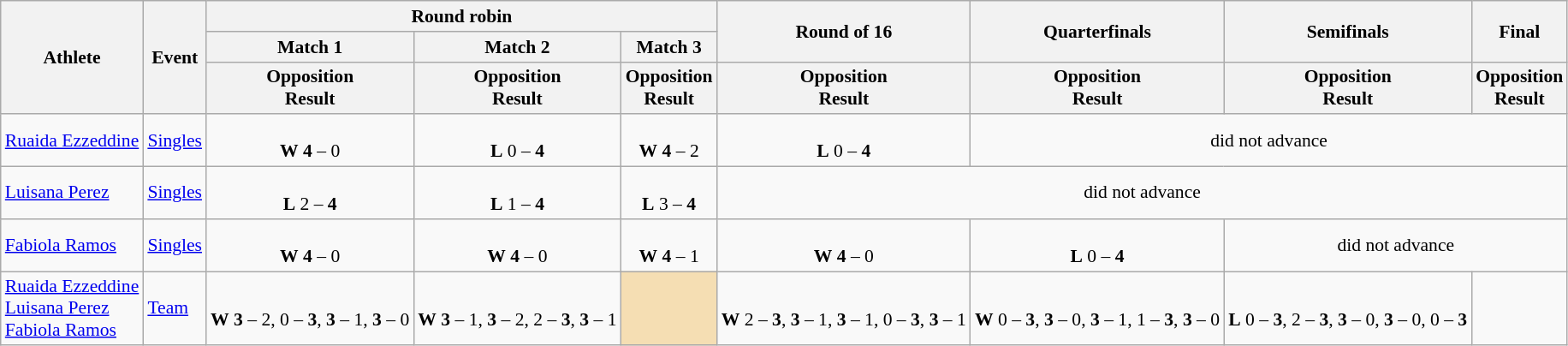<table class="wikitable" style="font-size:90%;">
<tr>
<th rowspan=3>Athlete</th>
<th rowspan=3>Event</th>
<th colspan=3>Round robin</th>
<th rowspan=2>Round of 16</th>
<th rowspan=2>Quarterfinals</th>
<th rowspan=2>Semifinals</th>
<th rowspan=2>Final</th>
</tr>
<tr>
<th>Match 1</th>
<th>Match 2</th>
<th>Match 3</th>
</tr>
<tr>
<th>Opposition<br>Result</th>
<th>Opposition<br>Result</th>
<th>Opposition<br>Result</th>
<th>Opposition<br>Result</th>
<th>Opposition<br>Result</th>
<th>Opposition<br>Result</th>
<th>Opposition<br>Result</th>
</tr>
<tr>
<td><a href='#'>Ruaida Ezzeddine</a></td>
<td><a href='#'>Singles</a></td>
<td align=center><br><strong>W</strong> <strong>4</strong> – 0</td>
<td align=center><br><strong>L</strong> 0 – <strong>4</strong></td>
<td align=center><br><strong>W</strong> <strong>4</strong> – 2</td>
<td align=center><br><strong>L</strong> 0 – <strong>4</strong></td>
<td style="text-align:center;" colspan="7">did not advance</td>
</tr>
<tr>
<td><a href='#'>Luisana Perez</a></td>
<td><a href='#'>Singles</a></td>
<td align=center><br><strong>L</strong> 2 – <strong>4</strong></td>
<td align=center><br><strong>L</strong> 1 – <strong>4</strong></td>
<td align=center><br><strong>L</strong> 3 – <strong>4</strong></td>
<td style="text-align:center;" colspan="7">did not advance</td>
</tr>
<tr>
<td><a href='#'>Fabiola Ramos</a></td>
<td><a href='#'>Singles</a></td>
<td align=center><br><strong>W</strong> <strong>4</strong> – 0</td>
<td align=center><br><strong>W</strong> <strong>4</strong> – 0</td>
<td align=center><br><strong>W</strong> <strong>4</strong> – 1</td>
<td align=center><br><strong>W</strong> <strong>4</strong> – 0</td>
<td align=center><br><strong>L</strong> 0 – <strong>4</strong></td>
<td style="text-align:center;" colspan="7">did not advance</td>
</tr>
<tr>
<td><a href='#'>Ruaida Ezzeddine</a><br><a href='#'>Luisana Perez</a><br><a href='#'>Fabiola Ramos</a></td>
<td><a href='#'>Team</a></td>
<td align=center><br><strong>W</strong> <strong>3</strong> – 2, 0 – <strong>3</strong>, <strong>3</strong> – 1, <strong>3</strong> – 0</td>
<td align=center><br><strong>W</strong> <strong>3</strong> – 1, <strong>3</strong> – 2, 2 – <strong>3</strong>, <strong>3</strong> – 1</td>
<td style="text-align:center; background:wheat;"></td>
<td align=center><br><strong>W</strong> 2 – <strong>3</strong>, <strong>3</strong> – 1, <strong>3</strong> – 1, 0 – <strong>3</strong>, <strong>3</strong> – 1</td>
<td align=center><br><strong>W</strong> 0 – <strong>3</strong>, <strong>3</strong> – 0, <strong>3</strong> – 1, 1 – <strong>3</strong>, <strong>3</strong> – 0</td>
<td align=center><br><strong>L</strong> 0 – <strong>3</strong>, 2 – <strong>3</strong>, <strong>3</strong> – 0, <strong>3</strong> – 0, 0 – <strong>3</strong><br></td>
</tr>
</table>
